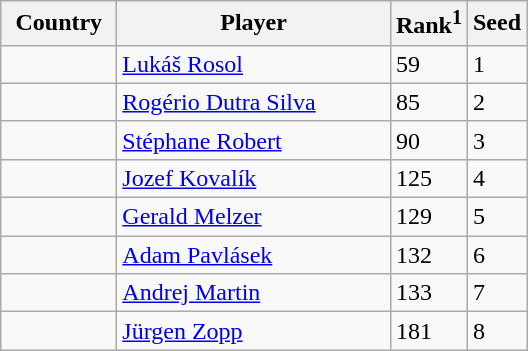<table class="sortable wikitable">
<tr>
<th width="70">Country</th>
<th width="175">Player</th>
<th>Rank<sup>1</sup></th>
<th>Seed</th>
</tr>
<tr>
<td></td>
<td><a href='#'>Lukáš Rosol</a></td>
<td>59</td>
<td>1</td>
</tr>
<tr>
<td></td>
<td><a href='#'>Rogério Dutra Silva</a></td>
<td>85</td>
<td>2</td>
</tr>
<tr>
<td></td>
<td><a href='#'>Stéphane Robert</a></td>
<td>90</td>
<td>3</td>
</tr>
<tr>
<td></td>
<td><a href='#'>Jozef Kovalík</a></td>
<td>125</td>
<td>4</td>
</tr>
<tr>
<td></td>
<td><a href='#'>Gerald Melzer</a></td>
<td>129</td>
<td>5</td>
</tr>
<tr>
<td></td>
<td><a href='#'>Adam Pavlásek</a></td>
<td>132</td>
<td>6</td>
</tr>
<tr>
<td></td>
<td><a href='#'>Andrej Martin</a></td>
<td>133</td>
<td>7</td>
</tr>
<tr>
<td></td>
<td><a href='#'>Jürgen Zopp</a></td>
<td>181</td>
<td>8</td>
</tr>
</table>
